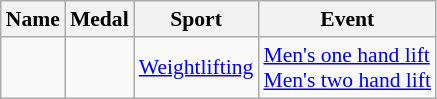<table class="wikitable sortable" style="font-size:90%">
<tr>
<th>Name</th>
<th>Medal</th>
<th>Sport</th>
<th>Event</th>
</tr>
<tr>
<td></td>
<td><br></td>
<td><a href='#'>Weightlifting</a></td>
<td><a href='#'>Men's one hand lift</a><br><a href='#'>Men's two hand lift</a></td>
</tr>
</table>
